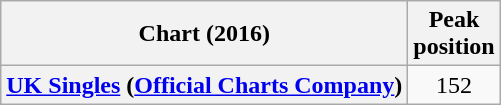<table class="wikitable plainrowheaders" style="text-align:center">
<tr>
<th scope="col">Chart (2016)</th>
<th scope="col">Peak<br>position</th>
</tr>
<tr>
<th scope="row"><a href='#'>UK Singles</a> (<a href='#'>Official Charts Company</a>)</th>
<td>152</td>
</tr>
</table>
